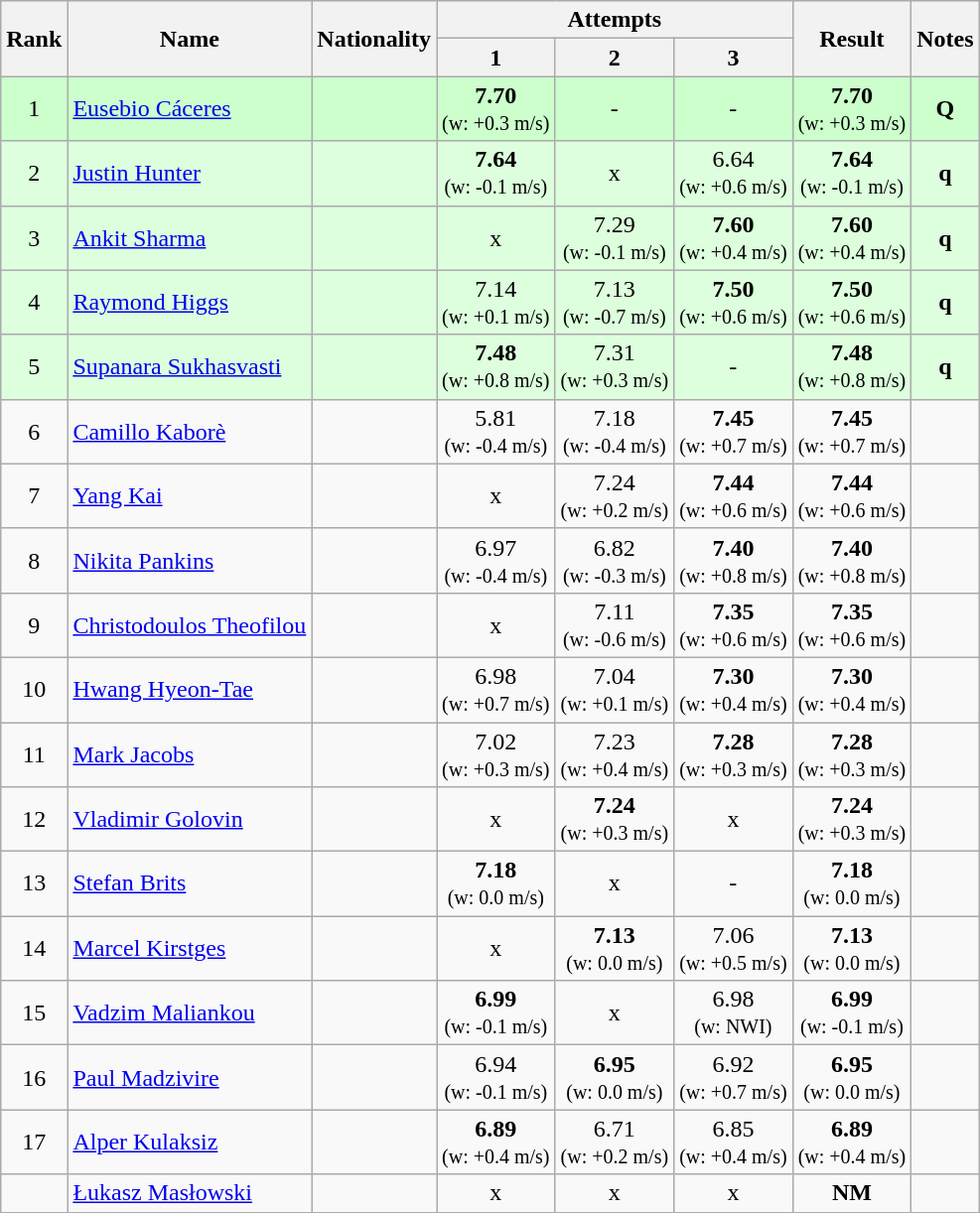<table class="wikitable sortable" style="text-align:center">
<tr>
<th rowspan=2>Rank</th>
<th rowspan=2>Name</th>
<th rowspan=2>Nationality</th>
<th colspan=3>Attempts</th>
<th rowspan=2>Result</th>
<th rowspan=2>Notes</th>
</tr>
<tr>
<th>1</th>
<th>2</th>
<th>3</th>
</tr>
<tr bgcolor=ccffcc>
<td>1</td>
<td align=left><a href='#'>Eusebio Cáceres</a></td>
<td align=left></td>
<td><strong>7.70</strong><br><small>(w: +0.3 m/s)</small></td>
<td>-</td>
<td>-</td>
<td><strong>7.70</strong> <br><small>(w: +0.3 m/s)</small></td>
<td><strong>Q</strong></td>
</tr>
<tr bgcolor=ddffdd>
<td>2</td>
<td align=left><a href='#'>Justin Hunter</a></td>
<td align=left></td>
<td><strong>7.64</strong><br><small>(w: -0.1 m/s)</small></td>
<td>x</td>
<td>6.64<br><small>(w: +0.6 m/s)</small></td>
<td><strong>7.64</strong> <br><small>(w: -0.1 m/s)</small></td>
<td><strong>q</strong></td>
</tr>
<tr bgcolor=ddffdd>
<td>3</td>
<td align=left><a href='#'>Ankit Sharma</a></td>
<td align=left></td>
<td>x</td>
<td>7.29<br><small>(w: -0.1 m/s)</small></td>
<td><strong>7.60</strong><br><small>(w: +0.4 m/s)</small></td>
<td><strong>7.60</strong> <br><small>(w: +0.4 m/s)</small></td>
<td><strong>q</strong></td>
</tr>
<tr bgcolor=ddffdd>
<td>4</td>
<td align=left><a href='#'>Raymond Higgs</a></td>
<td align=left></td>
<td>7.14<br><small>(w: +0.1 m/s)</small></td>
<td>7.13<br><small>(w: -0.7 m/s)</small></td>
<td><strong>7.50</strong><br><small>(w: +0.6 m/s)</small></td>
<td><strong>7.50</strong> <br><small>(w: +0.6 m/s)</small></td>
<td><strong>q</strong></td>
</tr>
<tr bgcolor=ddffdd>
<td>5</td>
<td align=left><a href='#'>Supanara Sukhasvasti</a></td>
<td align=left></td>
<td><strong>7.48</strong><br><small>(w: +0.8 m/s)</small></td>
<td>7.31<br><small>(w: +0.3 m/s)</small></td>
<td>-</td>
<td><strong>7.48</strong> <br><small>(w: +0.8 m/s)</small></td>
<td><strong>q</strong></td>
</tr>
<tr>
<td>6</td>
<td align=left><a href='#'>Camillo Kaborè</a></td>
<td align=left></td>
<td>5.81<br><small>(w: -0.4 m/s)</small></td>
<td>7.18<br><small>(w: -0.4 m/s)</small></td>
<td><strong>7.45</strong><br><small>(w: +0.7 m/s)</small></td>
<td><strong>7.45</strong> <br><small>(w: +0.7 m/s)</small></td>
<td></td>
</tr>
<tr>
<td>7</td>
<td align=left><a href='#'>Yang Kai</a></td>
<td align=left></td>
<td>x</td>
<td>7.24<br><small>(w: +0.2 m/s)</small></td>
<td><strong>7.44</strong><br><small>(w: +0.6 m/s)</small></td>
<td><strong>7.44</strong> <br><small>(w: +0.6 m/s)</small></td>
<td></td>
</tr>
<tr>
<td>8</td>
<td align=left><a href='#'>Nikita Pankins</a></td>
<td align=left></td>
<td>6.97<br><small>(w: -0.4 m/s)</small></td>
<td>6.82<br><small>(w: -0.3 m/s)</small></td>
<td><strong>7.40</strong><br><small>(w: +0.8 m/s)</small></td>
<td><strong>7.40</strong> <br><small>(w: +0.8 m/s)</small></td>
<td></td>
</tr>
<tr>
<td>9</td>
<td align=left><a href='#'>Christodoulos Theofilou</a></td>
<td align=left></td>
<td>x</td>
<td>7.11<br><small>(w: -0.6 m/s)</small></td>
<td><strong>7.35</strong><br><small>(w: +0.6 m/s)</small></td>
<td><strong>7.35</strong> <br><small>(w: +0.6 m/s)</small></td>
<td></td>
</tr>
<tr>
<td>10</td>
<td align=left><a href='#'>Hwang Hyeon-Tae</a></td>
<td align=left></td>
<td>6.98<br><small>(w: +0.7 m/s)</small></td>
<td>7.04<br><small>(w: +0.1 m/s)</small></td>
<td><strong>7.30</strong><br><small>(w: +0.4 m/s)</small></td>
<td><strong>7.30</strong> <br><small>(w: +0.4 m/s)</small></td>
<td></td>
</tr>
<tr>
<td>11</td>
<td align=left><a href='#'>Mark Jacobs</a></td>
<td align=left></td>
<td>7.02<br><small>(w: +0.3 m/s)</small></td>
<td>7.23<br><small>(w: +0.4 m/s)</small></td>
<td><strong>7.28</strong><br><small>(w: +0.3 m/s)</small></td>
<td><strong>7.28</strong> <br><small>(w: +0.3 m/s)</small></td>
<td></td>
</tr>
<tr>
<td>12</td>
<td align=left><a href='#'>Vladimir Golovin</a></td>
<td align=left></td>
<td>x</td>
<td><strong>7.24</strong><br><small>(w: +0.3 m/s)</small></td>
<td>x</td>
<td><strong>7.24</strong> <br><small>(w: +0.3 m/s)</small></td>
<td></td>
</tr>
<tr>
<td>13</td>
<td align=left><a href='#'>Stefan Brits</a></td>
<td align=left></td>
<td><strong>7.18</strong><br><small>(w: 0.0 m/s)</small></td>
<td>x</td>
<td>-</td>
<td><strong>7.18</strong> <br><small>(w: 0.0 m/s)</small></td>
<td></td>
</tr>
<tr>
<td>14</td>
<td align=left><a href='#'>Marcel Kirstges</a></td>
<td align=left></td>
<td>x</td>
<td><strong>7.13</strong><br><small>(w: 0.0 m/s)</small></td>
<td>7.06<br><small>(w: +0.5 m/s)</small></td>
<td><strong>7.13</strong> <br><small>(w: 0.0 m/s)</small></td>
<td></td>
</tr>
<tr>
<td>15</td>
<td align=left><a href='#'>Vadzim Maliankou</a></td>
<td align=left></td>
<td><strong>6.99</strong><br><small>(w: -0.1 m/s)</small></td>
<td>x</td>
<td>6.98<br><small>(w: NWI)</small></td>
<td><strong>6.99</strong> <br><small>(w: -0.1 m/s)</small></td>
<td></td>
</tr>
<tr>
<td>16</td>
<td align=left><a href='#'>Paul Madzivire</a></td>
<td align=left></td>
<td>6.94<br><small>(w: -0.1 m/s)</small></td>
<td><strong>6.95</strong><br><small>(w: 0.0 m/s)</small></td>
<td>6.92<br><small>(w: +0.7 m/s)</small></td>
<td><strong>6.95</strong> <br><small>(w: 0.0 m/s)</small></td>
<td></td>
</tr>
<tr>
<td>17</td>
<td align=left><a href='#'>Alper Kulaksiz</a></td>
<td align=left></td>
<td><strong>6.89</strong><br><small>(w: +0.4 m/s)</small></td>
<td>6.71<br><small>(w: +0.2 m/s)</small></td>
<td>6.85<br><small>(w: +0.4 m/s)</small></td>
<td><strong>6.89</strong> <br><small>(w: +0.4 m/s)</small></td>
<td></td>
</tr>
<tr>
<td></td>
<td align=left><a href='#'>Łukasz Masłowski</a></td>
<td align=left></td>
<td>x</td>
<td>x</td>
<td>x</td>
<td><strong>NM</strong></td>
<td></td>
</tr>
</table>
